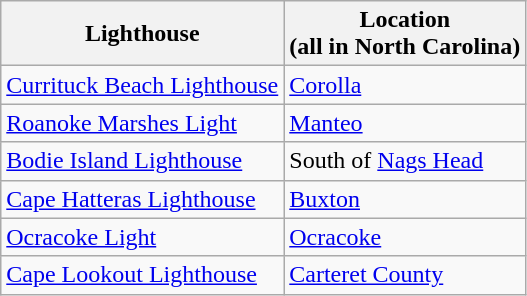<table class=wikitable>
<tr>
<th>Lighthouse</th>
<th>Location<br>(all in North Carolina)</th>
</tr>
<tr>
<td><a href='#'>Currituck Beach Lighthouse</a></td>
<td><a href='#'>Corolla</a></td>
</tr>
<tr>
<td><a href='#'>Roanoke Marshes Light</a></td>
<td><a href='#'>Manteo</a></td>
</tr>
<tr>
<td><a href='#'>Bodie Island Lighthouse</a></td>
<td>South of <a href='#'>Nags Head</a></td>
</tr>
<tr>
<td><a href='#'>Cape Hatteras Lighthouse</a></td>
<td><a href='#'>Buxton</a></td>
</tr>
<tr>
<td><a href='#'>Ocracoke Light</a></td>
<td><a href='#'>Ocracoke</a></td>
</tr>
<tr>
<td><a href='#'>Cape Lookout Lighthouse</a></td>
<td><a href='#'>Carteret County</a></td>
</tr>
</table>
